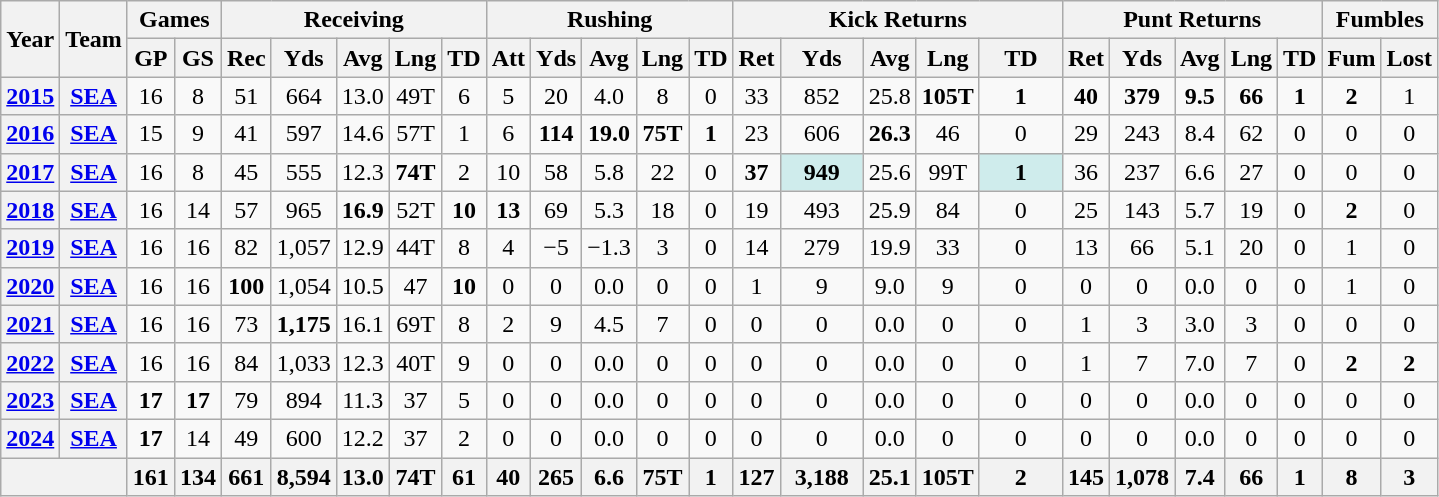<table class="wikitable" style="text-align: center;">
<tr>
<th rowspan="2">Year</th>
<th rowspan="2">Team</th>
<th colspan="2">Games</th>
<th colspan="5">Receiving</th>
<th colspan="5">Rushing</th>
<th colspan="5">Kick Returns</th>
<th colspan="5">Punt Returns</th>
<th colspan="2">Fumbles</th>
</tr>
<tr>
<th>GP</th>
<th>GS</th>
<th>Rec</th>
<th>Yds</th>
<th>Avg</th>
<th>Lng</th>
<th>TD</th>
<th>Att</th>
<th>Yds</th>
<th>Avg</th>
<th>Lng</th>
<th>TD</th>
<th>Ret</th>
<th>Yds</th>
<th>Avg</th>
<th>Lng</th>
<th>TD</th>
<th>Ret</th>
<th>Yds</th>
<th>Avg</th>
<th>Lng</th>
<th>TD</th>
<th>Fum</th>
<th>Lost</th>
</tr>
<tr>
<th><a href='#'>2015</a></th>
<th><a href='#'>SEA</a></th>
<td>16</td>
<td>8</td>
<td>51</td>
<td>664</td>
<td>13.0</td>
<td>49T</td>
<td>6</td>
<td>5</td>
<td>20</td>
<td>4.0</td>
<td>8</td>
<td>0</td>
<td>33</td>
<td>852</td>
<td>25.8</td>
<td><strong>105T</strong></td>
<td><strong>1</strong></td>
<td><strong>40</strong></td>
<td><strong>379</strong></td>
<td><strong>9.5</strong></td>
<td><strong>66</strong></td>
<td><strong>1</strong></td>
<td><strong>2</strong></td>
<td>1</td>
</tr>
<tr>
<th><a href='#'>2016</a></th>
<th><a href='#'>SEA</a></th>
<td>15</td>
<td>9</td>
<td>41</td>
<td>597</td>
<td>14.6</td>
<td>57T</td>
<td>1</td>
<td>6</td>
<td><strong>114</strong></td>
<td><strong>19.0</strong></td>
<td><strong>75T</strong></td>
<td><strong>1</strong></td>
<td>23</td>
<td>606</td>
<td><strong>26.3</strong></td>
<td>46</td>
<td>0</td>
<td>29</td>
<td>243</td>
<td>8.4</td>
<td>62</td>
<td>0</td>
<td>0</td>
<td>0</td>
</tr>
<tr>
<th><a href='#'>2017</a></th>
<th><a href='#'>SEA</a></th>
<td>16</td>
<td>8</td>
<td>45</td>
<td>555</td>
<td>12.3</td>
<td><strong>74T</strong></td>
<td>2</td>
<td>10</td>
<td>58</td>
<td>5.8</td>
<td>22</td>
<td>0</td>
<td><strong>37</strong></td>
<td style="background:#cfecec; width:3em;"><strong>949</strong></td>
<td>25.6</td>
<td>99T</td>
<td style="background:#cfecec; width:3em;"><strong>1</strong></td>
<td>36</td>
<td>237</td>
<td>6.6</td>
<td>27</td>
<td>0</td>
<td>0</td>
<td>0</td>
</tr>
<tr>
<th><a href='#'>2018</a></th>
<th><a href='#'>SEA</a></th>
<td>16</td>
<td>14</td>
<td>57</td>
<td>965</td>
<td><strong>16.9</strong></td>
<td>52T</td>
<td><strong>10</strong></td>
<td><strong>13</strong></td>
<td>69</td>
<td>5.3</td>
<td>18</td>
<td>0</td>
<td>19</td>
<td>493</td>
<td>25.9</td>
<td>84</td>
<td>0</td>
<td>25</td>
<td>143</td>
<td>5.7</td>
<td>19</td>
<td>0</td>
<td><strong>2</strong></td>
<td>0</td>
</tr>
<tr>
<th><a href='#'>2019</a></th>
<th><a href='#'>SEA</a></th>
<td>16</td>
<td>16</td>
<td>82</td>
<td>1,057</td>
<td>12.9</td>
<td>44T</td>
<td>8</td>
<td>4</td>
<td>−5</td>
<td>−1.3</td>
<td>3</td>
<td>0</td>
<td>14</td>
<td>279</td>
<td>19.9</td>
<td>33</td>
<td>0</td>
<td>13</td>
<td>66</td>
<td>5.1</td>
<td>20</td>
<td>0</td>
<td>1</td>
<td>0</td>
</tr>
<tr>
<th><a href='#'>2020</a></th>
<th><a href='#'>SEA</a></th>
<td>16</td>
<td>16</td>
<td><strong>100</strong></td>
<td>1,054</td>
<td>10.5</td>
<td>47</td>
<td><strong>10</strong></td>
<td>0</td>
<td>0</td>
<td>0.0</td>
<td>0</td>
<td>0</td>
<td>1</td>
<td>9</td>
<td>9.0</td>
<td>9</td>
<td>0</td>
<td>0</td>
<td>0</td>
<td>0.0</td>
<td>0</td>
<td>0</td>
<td>1</td>
<td>0</td>
</tr>
<tr>
<th><a href='#'>2021</a></th>
<th><a href='#'>SEA</a></th>
<td>16</td>
<td>16</td>
<td>73</td>
<td><strong>1,175</strong></td>
<td>16.1</td>
<td>69T</td>
<td>8</td>
<td>2</td>
<td>9</td>
<td>4.5</td>
<td>7</td>
<td>0</td>
<td>0</td>
<td>0</td>
<td>0.0</td>
<td>0</td>
<td>0</td>
<td>1</td>
<td>3</td>
<td>3.0</td>
<td>3</td>
<td>0</td>
<td>0</td>
<td>0</td>
</tr>
<tr>
<th><a href='#'>2022</a></th>
<th><a href='#'>SEA</a></th>
<td>16</td>
<td>16</td>
<td>84</td>
<td>1,033</td>
<td>12.3</td>
<td>40T</td>
<td>9</td>
<td>0</td>
<td>0</td>
<td>0.0</td>
<td>0</td>
<td>0</td>
<td>0</td>
<td>0</td>
<td>0.0</td>
<td>0</td>
<td>0</td>
<td>1</td>
<td>7</td>
<td>7.0</td>
<td>7</td>
<td>0</td>
<td><strong>2</strong></td>
<td><strong>2</strong></td>
</tr>
<tr>
<th><a href='#'>2023</a></th>
<th><a href='#'>SEA</a></th>
<td><strong>17</strong></td>
<td><strong>17</strong></td>
<td>79</td>
<td>894</td>
<td>11.3</td>
<td>37</td>
<td>5</td>
<td>0</td>
<td>0</td>
<td>0.0</td>
<td>0</td>
<td>0</td>
<td>0</td>
<td>0</td>
<td>0.0</td>
<td>0</td>
<td>0</td>
<td>0</td>
<td>0</td>
<td>0.0</td>
<td>0</td>
<td>0</td>
<td>0</td>
<td>0</td>
</tr>
<tr>
<th><a href='#'>2024</a></th>
<th><a href='#'>SEA</a></th>
<td><strong>17</strong></td>
<td>14</td>
<td>49</td>
<td>600</td>
<td>12.2</td>
<td>37</td>
<td>2</td>
<td>0</td>
<td>0</td>
<td>0.0</td>
<td>0</td>
<td>0</td>
<td>0</td>
<td>0</td>
<td>0.0</td>
<td>0</td>
<td>0</td>
<td>0</td>
<td>0</td>
<td>0.0</td>
<td>0</td>
<td>0</td>
<td>0</td>
<td>0</td>
</tr>
<tr>
<th colspan="2"></th>
<th>161</th>
<th>134</th>
<th>661</th>
<th>8,594</th>
<th>13.0</th>
<th>74T</th>
<th>61</th>
<th>40</th>
<th>265</th>
<th>6.6</th>
<th>75T</th>
<th>1</th>
<th>127</th>
<th>3,188</th>
<th>25.1</th>
<th>105T</th>
<th>2</th>
<th>145</th>
<th>1,078</th>
<th>7.4</th>
<th>66</th>
<th>1</th>
<th>8</th>
<th>3</th>
</tr>
</table>
